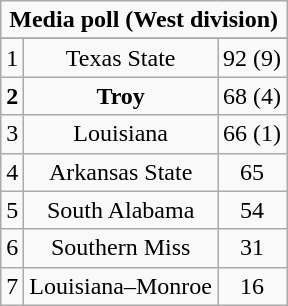<table class="wikitable" style="display: inline-table;">
<tr>
<td align="center" Colspan="3"><strong>Media poll (West division)</strong></td>
</tr>
<tr align="center">
</tr>
<tr align="center">
<td>1</td>
<td>Texas State</td>
<td>92 (9)</td>
</tr>
<tr align="center">
<td><strong>2</strong></td>
<td><strong>Troy</strong></td>
<td>68 (4)</td>
</tr>
<tr align="center">
<td>3</td>
<td>Louisiana</td>
<td>66 (1)</td>
</tr>
<tr align="center">
<td>4</td>
<td>Arkansas State</td>
<td>65</td>
</tr>
<tr align="center">
<td>5</td>
<td>South Alabama</td>
<td>54</td>
</tr>
<tr align="center">
<td>6</td>
<td>Southern Miss</td>
<td>31</td>
</tr>
<tr align="center">
<td>7</td>
<td>Louisiana–Monroe</td>
<td>16</td>
</tr>
</table>
